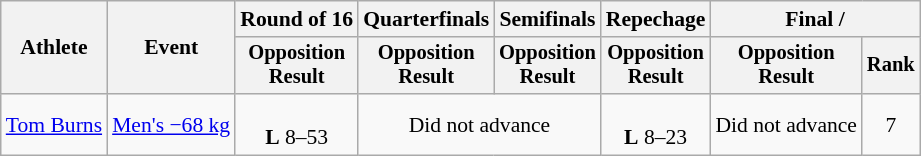<table class=wikitable style=font-size:90%>
<tr>
<th rowspan=2>Athlete</th>
<th rowspan=2>Event</th>
<th>Round of 16</th>
<th>Quarterfinals</th>
<th>Semifinals</th>
<th>Repechage</th>
<th colspan=2>Final / </th>
</tr>
<tr style=font-size:95%>
<th>Opposition<br>Result</th>
<th>Opposition<br>Result</th>
<th>Opposition<br>Result</th>
<th>Opposition<br>Result</th>
<th>Opposition<br>Result</th>
<th>Rank</th>
</tr>
<tr align=center>
<td align=left><a href='#'>Tom Burns</a></td>
<td align=left><a href='#'>Men's −68 kg</a></td>
<td><br><strong>L</strong> 8–53 </td>
<td colspan=2>Did not advance</td>
<td><br><strong>L</strong> 8–23</td>
<td>Did not advance</td>
<td>7</td>
</tr>
</table>
